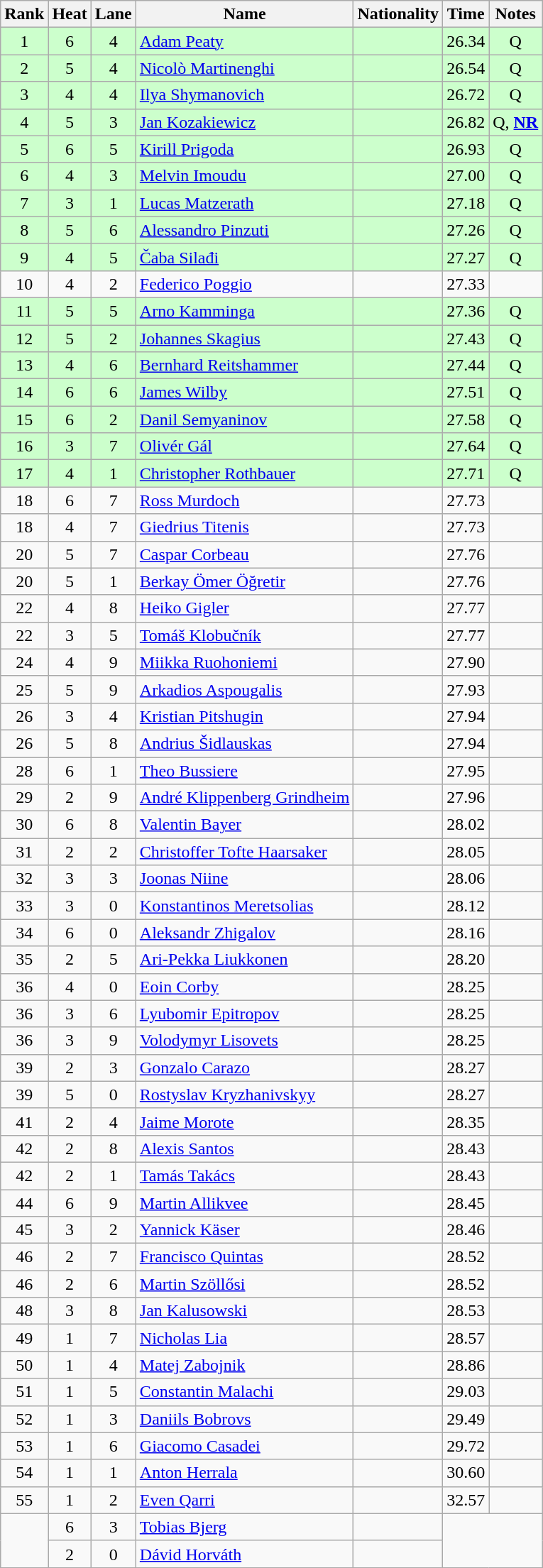<table class="wikitable sortable" style="text-align:center">
<tr>
<th>Rank</th>
<th>Heat</th>
<th>Lane</th>
<th>Name</th>
<th>Nationality</th>
<th>Time</th>
<th>Notes</th>
</tr>
<tr bgcolor=ccffcc>
<td>1</td>
<td>6</td>
<td>4</td>
<td align=left><a href='#'>Adam Peaty</a></td>
<td align=left></td>
<td>26.34</td>
<td>Q</td>
</tr>
<tr bgcolor=ccffcc>
<td>2</td>
<td>5</td>
<td>4</td>
<td align=left><a href='#'>Nicolò Martinenghi</a></td>
<td align=left></td>
<td>26.54</td>
<td>Q</td>
</tr>
<tr bgcolor=ccffcc>
<td>3</td>
<td>4</td>
<td>4</td>
<td align=left><a href='#'>Ilya Shymanovich</a></td>
<td align=left></td>
<td>26.72</td>
<td>Q</td>
</tr>
<tr bgcolor=ccffcc>
<td>4</td>
<td>5</td>
<td>3</td>
<td align=left><a href='#'>Jan Kozakiewicz</a></td>
<td align=left></td>
<td>26.82</td>
<td>Q, <strong><a href='#'>NR</a></strong></td>
</tr>
<tr bgcolor=ccffcc>
<td>5</td>
<td>6</td>
<td>5</td>
<td align=left><a href='#'>Kirill Prigoda</a></td>
<td align=left></td>
<td>26.93</td>
<td>Q</td>
</tr>
<tr bgcolor=ccffcc>
<td>6</td>
<td>4</td>
<td>3</td>
<td align=left><a href='#'>Melvin Imoudu</a></td>
<td align=left></td>
<td>27.00</td>
<td>Q</td>
</tr>
<tr bgcolor=ccffcc>
<td>7</td>
<td>3</td>
<td>1</td>
<td align=left><a href='#'>Lucas Matzerath</a></td>
<td align=left></td>
<td>27.18</td>
<td>Q</td>
</tr>
<tr bgcolor=ccffcc>
<td>8</td>
<td>5</td>
<td>6</td>
<td align=left><a href='#'>Alessandro Pinzuti</a></td>
<td align=left></td>
<td>27.26</td>
<td>Q</td>
</tr>
<tr bgcolor=ccffcc>
<td>9</td>
<td>4</td>
<td>5</td>
<td align=left><a href='#'>Čaba Silađi</a></td>
<td align=left></td>
<td>27.27</td>
<td>Q</td>
</tr>
<tr>
<td>10</td>
<td>4</td>
<td>2</td>
<td align=left><a href='#'>Federico Poggio</a></td>
<td align=left></td>
<td>27.33</td>
<td></td>
</tr>
<tr bgcolor=ccffcc>
<td>11</td>
<td>5</td>
<td>5</td>
<td align=left><a href='#'>Arno Kamminga</a></td>
<td align=left></td>
<td>27.36</td>
<td>Q</td>
</tr>
<tr bgcolor=ccffcc>
<td>12</td>
<td>5</td>
<td>2</td>
<td align=left><a href='#'>Johannes Skagius</a></td>
<td align=left></td>
<td>27.43</td>
<td>Q</td>
</tr>
<tr bgcolor=ccffcc>
<td>13</td>
<td>4</td>
<td>6</td>
<td align=left><a href='#'>Bernhard Reitshammer</a></td>
<td align=left></td>
<td>27.44</td>
<td>Q</td>
</tr>
<tr bgcolor=ccffcc>
<td>14</td>
<td>6</td>
<td>6</td>
<td align=left><a href='#'>James Wilby</a></td>
<td align=left></td>
<td>27.51</td>
<td>Q</td>
</tr>
<tr bgcolor=ccffcc>
<td>15</td>
<td>6</td>
<td>2</td>
<td align=left><a href='#'>Danil Semyaninov</a></td>
<td align=left></td>
<td>27.58</td>
<td>Q</td>
</tr>
<tr bgcolor=ccffcc>
<td>16</td>
<td>3</td>
<td>7</td>
<td align=left><a href='#'>Olivér Gál</a></td>
<td align=left></td>
<td>27.64</td>
<td>Q</td>
</tr>
<tr bgcolor=ccffcc>
<td>17</td>
<td>4</td>
<td>1</td>
<td align=left><a href='#'>Christopher Rothbauer</a></td>
<td align=left></td>
<td>27.71</td>
<td>Q</td>
</tr>
<tr>
<td>18</td>
<td>6</td>
<td>7</td>
<td align=left><a href='#'>Ross Murdoch</a></td>
<td align=left></td>
<td>27.73</td>
<td></td>
</tr>
<tr>
<td>18</td>
<td>4</td>
<td>7</td>
<td align=left><a href='#'>Giedrius Titenis</a></td>
<td align=left></td>
<td>27.73</td>
<td></td>
</tr>
<tr>
<td>20</td>
<td>5</td>
<td>7</td>
<td align=left><a href='#'>Caspar Corbeau</a></td>
<td align=left></td>
<td>27.76</td>
<td></td>
</tr>
<tr>
<td>20</td>
<td>5</td>
<td>1</td>
<td align=left><a href='#'>Berkay Ömer Öğretir</a></td>
<td align=left></td>
<td>27.76</td>
<td></td>
</tr>
<tr>
<td>22</td>
<td>4</td>
<td>8</td>
<td align=left><a href='#'>Heiko Gigler</a></td>
<td align=left></td>
<td>27.77</td>
<td></td>
</tr>
<tr>
<td>22</td>
<td>3</td>
<td>5</td>
<td align=left><a href='#'>Tomáš Klobučník</a></td>
<td align=left></td>
<td>27.77</td>
<td></td>
</tr>
<tr>
<td>24</td>
<td>4</td>
<td>9</td>
<td align=left><a href='#'>Miikka Ruohoniemi</a></td>
<td align=left></td>
<td>27.90</td>
<td></td>
</tr>
<tr>
<td>25</td>
<td>5</td>
<td>9</td>
<td align=left><a href='#'>Arkadios Aspougalis</a></td>
<td align=left></td>
<td>27.93</td>
<td></td>
</tr>
<tr>
<td>26</td>
<td>3</td>
<td>4</td>
<td align=left><a href='#'>Kristian Pitshugin</a></td>
<td align=left></td>
<td>27.94</td>
<td></td>
</tr>
<tr>
<td>26</td>
<td>5</td>
<td>8</td>
<td align=left><a href='#'>Andrius Šidlauskas</a></td>
<td align=left></td>
<td>27.94</td>
<td></td>
</tr>
<tr>
<td>28</td>
<td>6</td>
<td>1</td>
<td align=left><a href='#'>Theo Bussiere</a></td>
<td align=left></td>
<td>27.95</td>
<td></td>
</tr>
<tr>
<td>29</td>
<td>2</td>
<td>9</td>
<td align=left><a href='#'>André Klippenberg Grindheim</a></td>
<td align=left></td>
<td>27.96</td>
<td></td>
</tr>
<tr>
<td>30</td>
<td>6</td>
<td>8</td>
<td align=left><a href='#'>Valentin Bayer</a></td>
<td align=left></td>
<td>28.02</td>
<td></td>
</tr>
<tr>
<td>31</td>
<td>2</td>
<td>2</td>
<td align=left><a href='#'>Christoffer Tofte Haarsaker</a></td>
<td align=left></td>
<td>28.05</td>
<td></td>
</tr>
<tr>
<td>32</td>
<td>3</td>
<td>3</td>
<td align=left><a href='#'>Joonas Niine</a></td>
<td align=left></td>
<td>28.06</td>
<td></td>
</tr>
<tr>
<td>33</td>
<td>3</td>
<td>0</td>
<td align=left><a href='#'>Konstantinos Meretsolias</a></td>
<td align=left></td>
<td>28.12</td>
<td></td>
</tr>
<tr>
<td>34</td>
<td>6</td>
<td>0</td>
<td align=left><a href='#'>Aleksandr Zhigalov</a></td>
<td align=left></td>
<td>28.16</td>
<td></td>
</tr>
<tr>
<td>35</td>
<td>2</td>
<td>5</td>
<td align=left><a href='#'>Ari-Pekka Liukkonen</a></td>
<td align=left></td>
<td>28.20</td>
<td></td>
</tr>
<tr>
<td>36</td>
<td>4</td>
<td>0</td>
<td align=left><a href='#'>Eoin Corby</a></td>
<td align=left></td>
<td>28.25</td>
<td></td>
</tr>
<tr>
<td>36</td>
<td>3</td>
<td>6</td>
<td align=left><a href='#'>Lyubomir Epitropov</a></td>
<td align=left></td>
<td>28.25</td>
<td></td>
</tr>
<tr>
<td>36</td>
<td>3</td>
<td>9</td>
<td align=left><a href='#'>Volodymyr Lisovets</a></td>
<td align=left></td>
<td>28.25</td>
<td></td>
</tr>
<tr>
<td>39</td>
<td>2</td>
<td>3</td>
<td align=left><a href='#'>Gonzalo Carazo</a></td>
<td align=left></td>
<td>28.27</td>
<td></td>
</tr>
<tr>
<td>39</td>
<td>5</td>
<td>0</td>
<td align=left><a href='#'>Rostyslav Kryzhanivskyy</a></td>
<td align=left></td>
<td>28.27</td>
<td></td>
</tr>
<tr>
<td>41</td>
<td>2</td>
<td>4</td>
<td align=left><a href='#'>Jaime Morote</a></td>
<td align=left></td>
<td>28.35</td>
<td></td>
</tr>
<tr>
<td>42</td>
<td>2</td>
<td>8</td>
<td align=left><a href='#'>Alexis Santos</a></td>
<td align=left></td>
<td>28.43</td>
<td></td>
</tr>
<tr>
<td>42</td>
<td>2</td>
<td>1</td>
<td align=left><a href='#'>Tamás Takács</a></td>
<td align=left></td>
<td>28.43</td>
<td></td>
</tr>
<tr>
<td>44</td>
<td>6</td>
<td>9</td>
<td align=left><a href='#'>Martin Allikvee</a></td>
<td align=left></td>
<td>28.45</td>
<td></td>
</tr>
<tr>
<td>45</td>
<td>3</td>
<td>2</td>
<td align=left><a href='#'>Yannick Käser</a></td>
<td align=left></td>
<td>28.46</td>
<td></td>
</tr>
<tr>
<td>46</td>
<td>2</td>
<td>7</td>
<td align=left><a href='#'>Francisco Quintas</a></td>
<td align=left></td>
<td>28.52</td>
<td></td>
</tr>
<tr>
<td>46</td>
<td>2</td>
<td>6</td>
<td align=left><a href='#'>Martin Szöllősi</a></td>
<td align=left></td>
<td>28.52</td>
<td></td>
</tr>
<tr>
<td>48</td>
<td>3</td>
<td>8</td>
<td align=left><a href='#'>Jan Kalusowski</a></td>
<td align=left></td>
<td>28.53</td>
<td></td>
</tr>
<tr>
<td>49</td>
<td>1</td>
<td>7</td>
<td align=left><a href='#'>Nicholas Lia</a></td>
<td align=left></td>
<td>28.57</td>
<td></td>
</tr>
<tr>
<td>50</td>
<td>1</td>
<td>4</td>
<td align=left><a href='#'>Matej Zabojnik</a></td>
<td align=left></td>
<td>28.86</td>
<td></td>
</tr>
<tr>
<td>51</td>
<td>1</td>
<td>5</td>
<td align=left><a href='#'>Constantin Malachi</a></td>
<td align=left></td>
<td>29.03</td>
<td></td>
</tr>
<tr>
<td>52</td>
<td>1</td>
<td>3</td>
<td align=left><a href='#'>Daniils Bobrovs</a></td>
<td align=left></td>
<td>29.49</td>
<td></td>
</tr>
<tr>
<td>53</td>
<td>1</td>
<td>6</td>
<td align=left><a href='#'>Giacomo Casadei</a></td>
<td align=left></td>
<td>29.72</td>
<td></td>
</tr>
<tr>
<td>54</td>
<td>1</td>
<td>1</td>
<td align=left><a href='#'>Anton Herrala</a></td>
<td align=left></td>
<td>30.60</td>
<td></td>
</tr>
<tr>
<td>55</td>
<td>1</td>
<td>2</td>
<td align=left><a href='#'>Even Qarri</a></td>
<td align=left></td>
<td>32.57</td>
<td></td>
</tr>
<tr>
<td rowspan=2></td>
<td>6</td>
<td>3</td>
<td align=left><a href='#'>Tobias Bjerg</a></td>
<td align=left></td>
<td colspan=2 rowspan=2></td>
</tr>
<tr>
<td>2</td>
<td>0</td>
<td align=left><a href='#'>Dávid Horváth</a></td>
<td align=left></td>
</tr>
</table>
